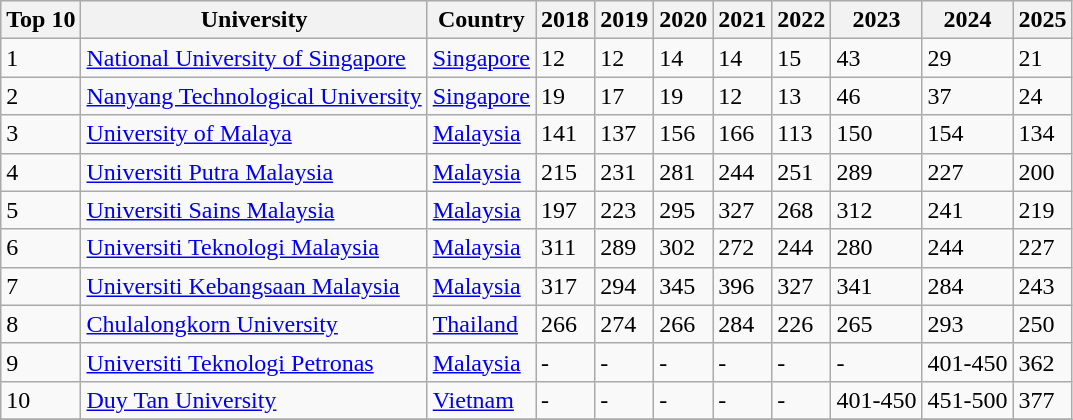<table class="sortable wikitable">
<tr style="background:#ececec; vertical-align:top;">
<th>Top 10</th>
<th>University</th>
<th>Country</th>
<th>2018</th>
<th>2019</th>
<th>2020</th>
<th>2021</th>
<th>2022</th>
<th>2023</th>
<th>2024</th>
<th>2025</th>
</tr>
<tr>
<td>1</td>
<td> <a href='#'>National University of Singapore</a></td>
<td><a href='#'>Singapore</a></td>
<td>12</td>
<td>12</td>
<td>14</td>
<td>14</td>
<td>15</td>
<td>43</td>
<td>29</td>
<td>21</td>
</tr>
<tr>
<td>2</td>
<td> <a href='#'>Nanyang Technological University</a></td>
<td><a href='#'>Singapore</a></td>
<td>19</td>
<td>17</td>
<td>19</td>
<td>12</td>
<td>13</td>
<td>46</td>
<td>37</td>
<td>24</td>
</tr>
<tr>
<td>3</td>
<td> <a href='#'>University of Malaya</a></td>
<td><a href='#'>Malaysia</a></td>
<td>141</td>
<td>137</td>
<td>156</td>
<td>166</td>
<td>113</td>
<td>150</td>
<td>154</td>
<td>134</td>
</tr>
<tr>
<td>4</td>
<td> <a href='#'>Universiti Putra Malaysia</a></td>
<td><a href='#'>Malaysia</a></td>
<td>215</td>
<td>231</td>
<td>281</td>
<td>244</td>
<td>251</td>
<td>289</td>
<td>227</td>
<td>200</td>
</tr>
<tr>
<td>5</td>
<td> <a href='#'>Universiti Sains Malaysia</a></td>
<td><a href='#'>Malaysia</a></td>
<td>197</td>
<td>223</td>
<td>295</td>
<td>327</td>
<td>268</td>
<td>312</td>
<td>241</td>
<td>219</td>
</tr>
<tr>
<td>6</td>
<td> <a href='#'>Universiti Teknologi Malaysia</a></td>
<td><a href='#'>Malaysia</a></td>
<td>311</td>
<td>289</td>
<td>302</td>
<td>272</td>
<td>244</td>
<td>280</td>
<td>244</td>
<td>227</td>
</tr>
<tr>
<td>7</td>
<td> <a href='#'>Universiti Kebangsaan Malaysia</a></td>
<td><a href='#'>Malaysia</a></td>
<td>317</td>
<td>294</td>
<td>345</td>
<td>396</td>
<td>327</td>
<td>341</td>
<td>284</td>
<td>243</td>
</tr>
<tr>
<td>8</td>
<td> <a href='#'>Chulalongkorn University</a></td>
<td><a href='#'>Thailand</a></td>
<td>266</td>
<td>274</td>
<td>266</td>
<td>284</td>
<td>226</td>
<td>265</td>
<td>293</td>
<td>250</td>
</tr>
<tr>
<td>9</td>
<td> <a href='#'>Universiti Teknologi Petronas</a></td>
<td><a href='#'>Malaysia</a></td>
<td>-</td>
<td>-</td>
<td>-</td>
<td>-</td>
<td>-</td>
<td>-</td>
<td>401-450</td>
<td>362</td>
</tr>
<tr>
<td>10</td>
<td> <a href='#'>Duy Tan University</a></td>
<td><a href='#'>Vietnam</a></td>
<td>-</td>
<td>-</td>
<td>-</td>
<td>-</td>
<td>-</td>
<td>401-450</td>
<td>451-500</td>
<td>377</td>
</tr>
<tr>
</tr>
</table>
